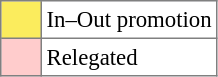<table bgcolor="#f7f8ff" cellpadding="3" cellspacing="0" border="1" style="font-size: 95%; border: gray solid 1px; border-collapse: collapse;text-align:center;">
<tr>
<td style="background: #FBEC5D;" width="20"></td>
<td bgcolor="#ffffff" align="left">In–Out promotion</td>
</tr>
<tr>
<td style="background: #FFCCCC;" width="20"></td>
<td bgcolor="#ffffff" align="left">Relegated</td>
</tr>
</table>
